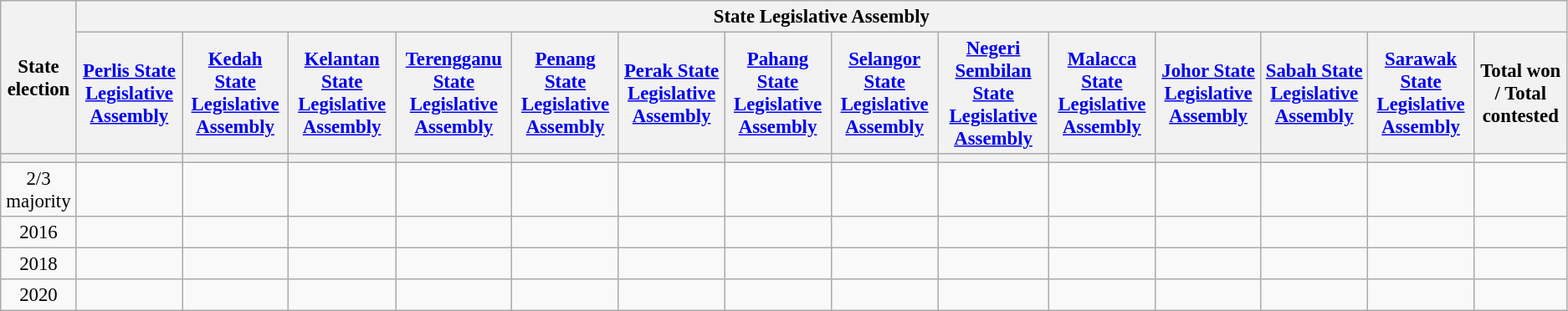<table class="wikitable sortable" style="text-align:center; font-size:95%">
<tr>
<th rowspan=2>State election</th>
<th colspan=14>State Legislative Assembly</th>
</tr>
<tr>
<th><a href='#'>Perlis State Legislative Assembly</a></th>
<th><a href='#'>Kedah State Legislative Assembly</a></th>
<th><a href='#'>Kelantan State Legislative Assembly</a></th>
<th><a href='#'>Terengganu State Legislative Assembly</a></th>
<th><a href='#'>Penang State Legislative Assembly</a></th>
<th><a href='#'>Perak State Legislative Assembly</a></th>
<th><a href='#'>Pahang State Legislative Assembly</a></th>
<th><a href='#'>Selangor State Legislative Assembly</a></th>
<th><a href='#'>Negeri Sembilan State Legislative Assembly</a></th>
<th><a href='#'>Malacca State Legislative Assembly</a></th>
<th><a href='#'>Johor State Legislative Assembly</a></th>
<th><a href='#'>Sabah State Legislative Assembly</a></th>
<th><a href='#'>Sarawak State Legislative Assembly</a></th>
<th>Total won / Total contested</th>
</tr>
<tr>
<th></th>
<th></th>
<th></th>
<th></th>
<th></th>
<th></th>
<th></th>
<th></th>
<th></th>
<th></th>
<th></th>
<th></th>
<th></th>
<th></th>
</tr>
<tr>
<td>2/3 majority</td>
<td></td>
<td></td>
<td></td>
<td></td>
<td></td>
<td></td>
<td></td>
<td></td>
<td></td>
<td></td>
<td></td>
<td></td>
<td></td>
<td></td>
</tr>
<tr>
<td>2016</td>
<td></td>
<td></td>
<td></td>
<td></td>
<td></td>
<td></td>
<td></td>
<td></td>
<td></td>
<td></td>
<td></td>
<td></td>
<td></td>
<td></td>
</tr>
<tr>
<td>2018</td>
<td></td>
<td></td>
<td></td>
<td></td>
<td></td>
<td></td>
<td></td>
<td></td>
<td></td>
<td></td>
<td></td>
<td></td>
<td></td>
<td></td>
</tr>
<tr>
<td>2020</td>
<td></td>
<td></td>
<td></td>
<td></td>
<td></td>
<td></td>
<td></td>
<td></td>
<td></td>
<td></td>
<td></td>
<td></td>
<td></td>
<td></td>
</tr>
</table>
